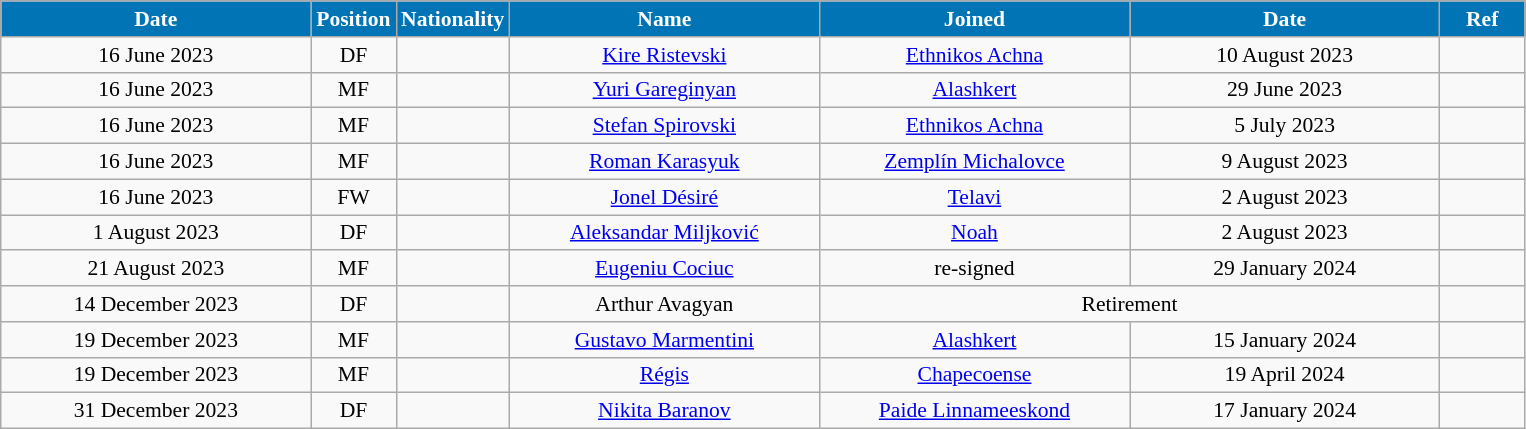<table class="wikitable"  style="text-align:center; font-size:90%; ">
<tr>
<th style="background:#0174B5; color:#FFFFFF; width:200px;">Date</th>
<th style="background:#0174B5; color:#FFFFFF; width:50px;">Position</th>
<th style="background:#0174B5; color:#FFFFFF; width:50px;">Nationality</th>
<th style="background:#0174B5; color:#FFFFFF; width:200px;">Name</th>
<th style="background:#0174B5; color:#FFFFFF; width:200px;">Joined</th>
<th style="background:#0174B5; color:#FFFFFF; width:200px;">Date</th>
<th style="background:#0174B5; color:#FFFFFF; width:50px;">Ref</th>
</tr>
<tr>
<td>16 June 2023</td>
<td>DF</td>
<td></td>
<td><a href='#'>Kire Ristevski</a></td>
<td><a href='#'>Ethnikos Achna</a></td>
<td>10 August 2023</td>
<td></td>
</tr>
<tr>
<td>16 June 2023</td>
<td>MF</td>
<td></td>
<td><a href='#'>Yuri Gareginyan</a></td>
<td><a href='#'>Alashkert</a></td>
<td>29 June 2023</td>
<td></td>
</tr>
<tr>
<td>16 June 2023</td>
<td>MF</td>
<td></td>
<td><a href='#'>Stefan Spirovski</a></td>
<td><a href='#'>Ethnikos Achna</a></td>
<td>5 July 2023</td>
<td></td>
</tr>
<tr>
<td>16 June 2023</td>
<td>MF</td>
<td></td>
<td><a href='#'>Roman Karasyuk</a></td>
<td><a href='#'>Zemplín Michalovce</a></td>
<td>9 August 2023</td>
<td></td>
</tr>
<tr>
<td>16 June 2023</td>
<td>FW</td>
<td></td>
<td><a href='#'>Jonel Désiré</a></td>
<td><a href='#'>Telavi</a></td>
<td>2 August 2023</td>
<td></td>
</tr>
<tr>
<td>1 August 2023</td>
<td>DF</td>
<td></td>
<td><a href='#'>Aleksandar Miljković</a></td>
<td><a href='#'>Noah</a></td>
<td>2 August 2023</td>
<td></td>
</tr>
<tr>
<td>21 August 2023</td>
<td>MF</td>
<td></td>
<td><a href='#'>Eugeniu Cociuc</a></td>
<td>re-signed</td>
<td>29 January 2024</td>
<td></td>
</tr>
<tr>
<td>14 December 2023</td>
<td>DF</td>
<td></td>
<td>Arthur Avagyan</td>
<td colspan="2">Retirement</td>
<td></td>
</tr>
<tr>
<td>19 December 2023</td>
<td>MF</td>
<td></td>
<td><a href='#'>Gustavo Marmentini</a></td>
<td><a href='#'>Alashkert</a></td>
<td>15 January 2024</td>
<td></td>
</tr>
<tr>
<td>19 December 2023</td>
<td>MF</td>
<td></td>
<td><a href='#'>Régis</a></td>
<td><a href='#'>Chapecoense</a></td>
<td>19 April 2024</td>
<td></td>
</tr>
<tr>
<td>31 December 2023</td>
<td>DF</td>
<td></td>
<td><a href='#'>Nikita Baranov</a></td>
<td><a href='#'>Paide Linnameeskond</a></td>
<td>17 January 2024</td>
<td></td>
</tr>
</table>
